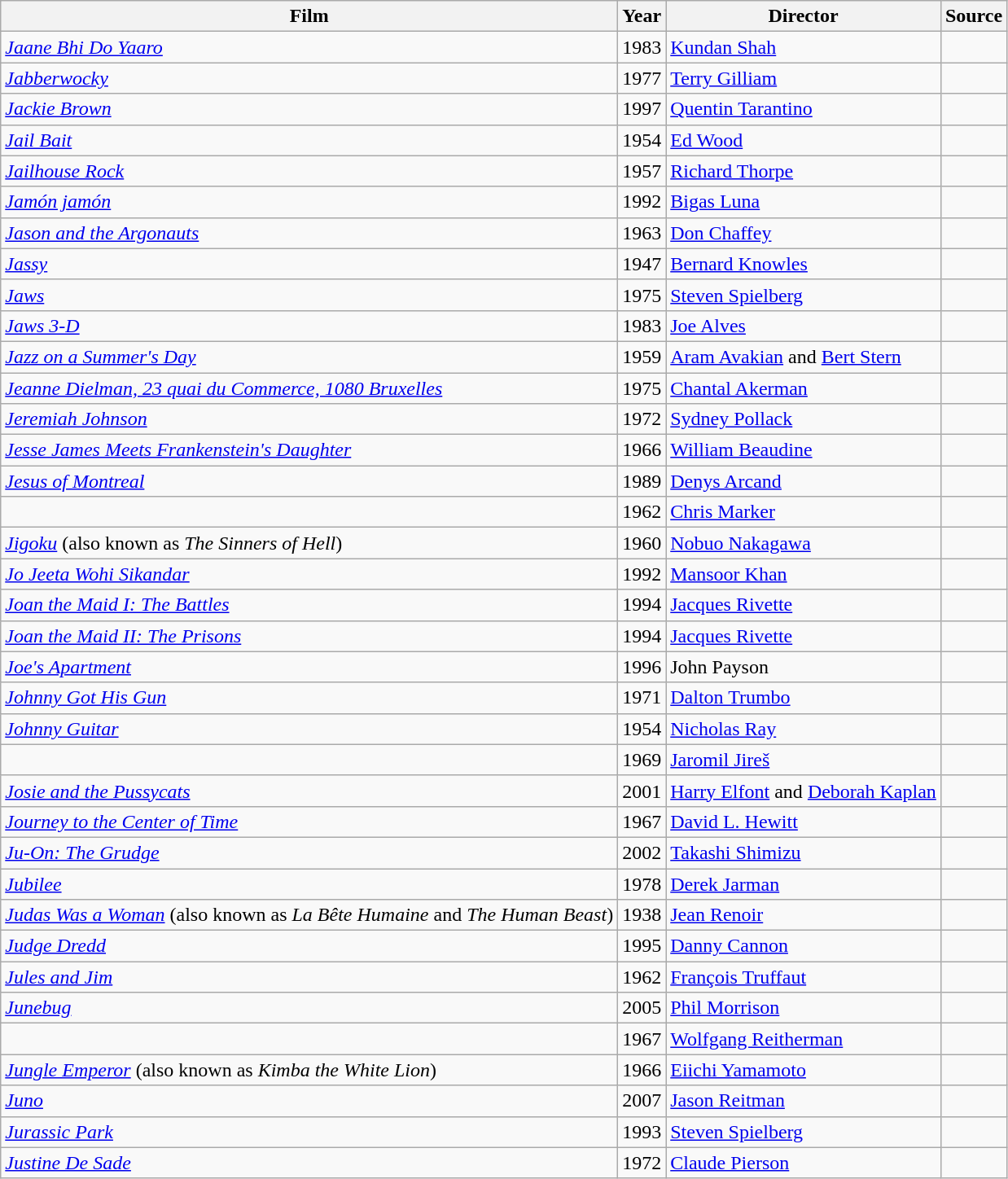<table class="wikitable sortable">
<tr>
<th>Film</th>
<th>Year</th>
<th>Director</th>
<th class="unsortable">Source</th>
</tr>
<tr>
<td><em><a href='#'>Jaane Bhi Do Yaaro</a></em></td>
<td>1983</td>
<td><a href='#'>Kundan Shah</a></td>
<td></td>
</tr>
<tr>
<td><em><a href='#'>Jabberwocky</a></em></td>
<td>1977</td>
<td><a href='#'>Terry Gilliam</a></td>
<td></td>
</tr>
<tr>
<td><em><a href='#'>Jackie Brown</a></em></td>
<td>1997</td>
<td><a href='#'>Quentin Tarantino</a></td>
<td></td>
</tr>
<tr>
<td><em><a href='#'>Jail Bait</a></em></td>
<td>1954</td>
<td><a href='#'>Ed Wood</a></td>
<td></td>
</tr>
<tr>
<td><em><a href='#'>Jailhouse Rock</a></em></td>
<td>1957</td>
<td><a href='#'>Richard Thorpe</a></td>
<td></td>
</tr>
<tr>
<td><em><a href='#'>Jamón jamón</a></em></td>
<td>1992</td>
<td><a href='#'>Bigas Luna</a></td>
<td></td>
</tr>
<tr>
<td><em><a href='#'>Jason and the Argonauts</a></em></td>
<td>1963</td>
<td><a href='#'>Don Chaffey</a></td>
<td></td>
</tr>
<tr>
<td><em><a href='#'>Jassy</a></em></td>
<td>1947</td>
<td><a href='#'>Bernard Knowles</a></td>
<td></td>
</tr>
<tr>
<td><em><a href='#'>Jaws</a></em></td>
<td>1975</td>
<td><a href='#'>Steven Spielberg</a></td>
<td></td>
</tr>
<tr>
<td><em><a href='#'>Jaws 3-D</a></em></td>
<td>1983</td>
<td><a href='#'>Joe Alves</a></td>
<td></td>
</tr>
<tr>
<td><em><a href='#'>Jazz on a Summer's Day</a></em></td>
<td>1959</td>
<td><a href='#'>Aram Avakian</a> and <a href='#'>Bert Stern</a></td>
<td></td>
</tr>
<tr>
<td><em><a href='#'>Jeanne Dielman, 23 quai du Commerce, 1080 Bruxelles</a></em></td>
<td>1975</td>
<td><a href='#'>Chantal Akerman</a></td>
<td></td>
</tr>
<tr>
<td><em><a href='#'>Jeremiah Johnson</a></em></td>
<td>1972</td>
<td><a href='#'>Sydney Pollack</a></td>
<td></td>
</tr>
<tr>
<td><em><a href='#'>Jesse James Meets Frankenstein's Daughter</a></em></td>
<td>1966</td>
<td><a href='#'>William Beaudine</a></td>
<td></td>
</tr>
<tr>
<td><em><a href='#'>Jesus of Montreal</a></em></td>
<td>1989</td>
<td><a href='#'>Denys Arcand</a></td>
<td></td>
</tr>
<tr>
<td><em></em></td>
<td>1962</td>
<td><a href='#'>Chris Marker</a></td>
<td></td>
</tr>
<tr>
<td><em><a href='#'>Jigoku</a></em> (also known as <em>The Sinners of Hell</em>)</td>
<td>1960</td>
<td><a href='#'>Nobuo Nakagawa</a></td>
<td></td>
</tr>
<tr>
<td><em><a href='#'>Jo Jeeta Wohi Sikandar</a></em></td>
<td>1992</td>
<td><a href='#'>Mansoor Khan</a></td>
<td></td>
</tr>
<tr>
<td><em><a href='#'>Joan the Maid I: The Battles</a></em></td>
<td>1994</td>
<td><a href='#'>Jacques Rivette</a></td>
<td></td>
</tr>
<tr>
<td><em><a href='#'>Joan the Maid II: The Prisons</a></em></td>
<td>1994</td>
<td><a href='#'>Jacques Rivette</a></td>
<td></td>
</tr>
<tr>
<td><em><a href='#'>Joe's Apartment</a></em></td>
<td>1996</td>
<td>John Payson</td>
<td></td>
</tr>
<tr>
<td><em><a href='#'>Johnny Got His Gun</a></em></td>
<td>1971</td>
<td><a href='#'>Dalton Trumbo</a></td>
<td></td>
</tr>
<tr>
<td><em><a href='#'>Johnny Guitar</a></em></td>
<td>1954</td>
<td><a href='#'>Nicholas Ray</a></td>
<td></td>
</tr>
<tr>
<td><em></em></td>
<td>1969</td>
<td><a href='#'>Jaromil Jireš</a></td>
<td></td>
</tr>
<tr>
<td><em><a href='#'>Josie and the Pussycats</a></em></td>
<td>2001</td>
<td><a href='#'>Harry Elfont</a> and <a href='#'>Deborah Kaplan</a></td>
<td></td>
</tr>
<tr>
<td><em><a href='#'>Journey to the Center of Time</a></em></td>
<td>1967</td>
<td><a href='#'>David L. Hewitt</a></td>
<td></td>
</tr>
<tr>
<td><em><a href='#'>Ju-On: The Grudge</a></em></td>
<td>2002</td>
<td><a href='#'>Takashi Shimizu</a></td>
<td></td>
</tr>
<tr>
<td><em><a href='#'>Jubilee</a></em></td>
<td>1978</td>
<td><a href='#'>Derek Jarman</a></td>
<td></td>
</tr>
<tr>
<td><em><a href='#'>Judas Was a Woman</a></em> (also known as <em>La Bête Humaine</em> and <em>The Human Beast</em>)</td>
<td>1938</td>
<td><a href='#'>Jean Renoir</a></td>
<td></td>
</tr>
<tr>
<td><em><a href='#'>Judge Dredd</a></em></td>
<td>1995</td>
<td><a href='#'>Danny Cannon</a></td>
<td></td>
</tr>
<tr>
<td><em><a href='#'>Jules and Jim</a></em></td>
<td>1962</td>
<td><a href='#'>François Truffaut</a></td>
<td></td>
</tr>
<tr>
<td><em><a href='#'>Junebug</a></em></td>
<td>2005</td>
<td><a href='#'>Phil Morrison</a></td>
<td></td>
</tr>
<tr>
<td><em></em></td>
<td>1967</td>
<td><a href='#'>Wolfgang Reitherman</a></td>
<td></td>
</tr>
<tr>
<td><em><a href='#'>Jungle Emperor</a></em> (also known as <em>Kimba the White Lion</em>)</td>
<td>1966</td>
<td><a href='#'>Eiichi Yamamoto</a></td>
<td></td>
</tr>
<tr>
<td><em><a href='#'>Juno</a></em></td>
<td>2007</td>
<td><a href='#'>Jason Reitman</a></td>
<td></td>
</tr>
<tr>
<td><em><a href='#'>Jurassic Park</a></em></td>
<td>1993</td>
<td><a href='#'>Steven Spielberg</a></td>
<td></td>
</tr>
<tr>
<td><em><a href='#'>Justine De Sade</a></em></td>
<td>1972</td>
<td><a href='#'>Claude Pierson</a></td>
<td></td>
</tr>
</table>
